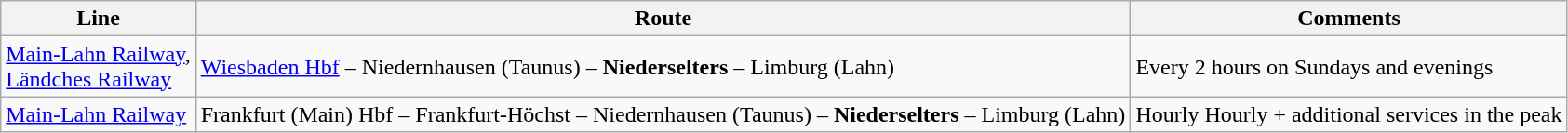<table class="wikitable">
<tr>
<th>Line</th>
<th>Route</th>
<th>Comments</th>
</tr>
<tr>
<td> <a href='#'>Main-Lahn Railway</a>,<br> <a href='#'>Ländches Railway</a></td>
<td><a href='#'>Wiesbaden Hbf</a> – Niedernhausen (Taunus) – <strong>Niederselters</strong> – Limburg (Lahn)</td>
<td>Every 2 hours on Sundays and evenings</td>
</tr>
<tr>
<td> <a href='#'>Main-Lahn Railway</a></td>
<td>Frankfurt (Main) Hbf – Frankfurt-Höchst – Niedernhausen (Taunus) – <strong>Niederselters</strong> – Limburg (Lahn)</td>
<td>Hourly Hourly + additional services in the peak</td>
</tr>
</table>
